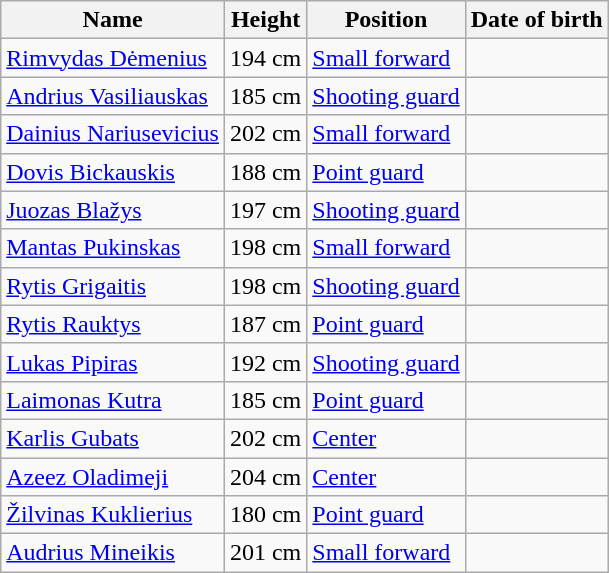<table class="wikitable sortable">
<tr>
<th>Name</th>
<th>Height</th>
<th>Position</th>
<th>Date of birth</th>
</tr>
<tr ---->
<td> <a href='#'>Rimvydas Dėmenius</a></td>
<td>194 cm</td>
<td><a href='#'>Small forward</a></td>
<td></td>
</tr>
<tr ---->
<td> <a href='#'>Andrius Vasiliauskas</a></td>
<td>185 cm</td>
<td><a href='#'>Shooting guard</a></td>
<td></td>
</tr>
<tr ---->
<td> <a href='#'>Dainius Nariusevicius</a></td>
<td>202 cm</td>
<td><a href='#'>Small forward</a></td>
<td></td>
</tr>
<tr ---->
<td> <a href='#'>Dovis Bickauskis</a></td>
<td>188 cm</td>
<td><a href='#'>Point guard</a></td>
<td></td>
</tr>
<tr ---->
<td> <a href='#'>Juozas Blažys</a></td>
<td>197 cm</td>
<td><a href='#'>Shooting guard</a></td>
<td></td>
</tr>
<tr ---->
<td> <a href='#'>Mantas Pukinskas</a></td>
<td>198 cm</td>
<td><a href='#'>Small forward</a></td>
<td></td>
</tr>
<tr ---->
<td> <a href='#'>Rytis Grigaitis</a></td>
<td>198 cm</td>
<td><a href='#'>Shooting guard</a></td>
<td></td>
</tr>
<tr ---->
<td> <a href='#'>Rytis Rauktys</a></td>
<td>187 cm</td>
<td><a href='#'>Point guard</a></td>
<td></td>
</tr>
<tr ---->
<td> <a href='#'>Lukas Pipiras</a></td>
<td>192 cm</td>
<td><a href='#'>Shooting guard</a></td>
<td></td>
</tr>
<tr ---->
<td> <a href='#'>Laimonas Kutra</a></td>
<td>185 cm</td>
<td><a href='#'>Point guard</a></td>
<td></td>
</tr>
<tr ---->
<td> <a href='#'>Karlis Gubats</a></td>
<td>202 cm</td>
<td><a href='#'>Center</a></td>
<td></td>
</tr>
<tr ---->
<td> <a href='#'>Azeez Oladimeji</a></td>
<td>204 cm</td>
<td><a href='#'>Center</a></td>
<td></td>
</tr>
<tr ---->
<td> <a href='#'>Žilvinas Kuklierius</a></td>
<td>180 cm</td>
<td><a href='#'>Point guard</a></td>
<td></td>
</tr>
<tr ---->
<td> <a href='#'>Audrius Mineikis</a></td>
<td>201 cm</td>
<td><a href='#'>Small forward</a></td>
<td></td>
</tr>
</table>
